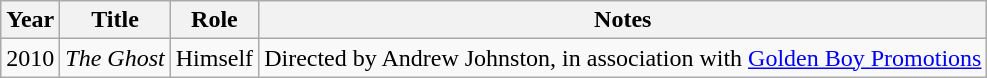<table class="wikitable">
<tr>
<th>Year</th>
<th>Title</th>
<th>Role</th>
<th>Notes</th>
</tr>
<tr>
<td>2010</td>
<td><em>The Ghost</em></td>
<td>Himself</td>
<td>Directed by Andrew Johnston, in association with <a href='#'>Golden Boy Promotions</a></td>
</tr>
</table>
